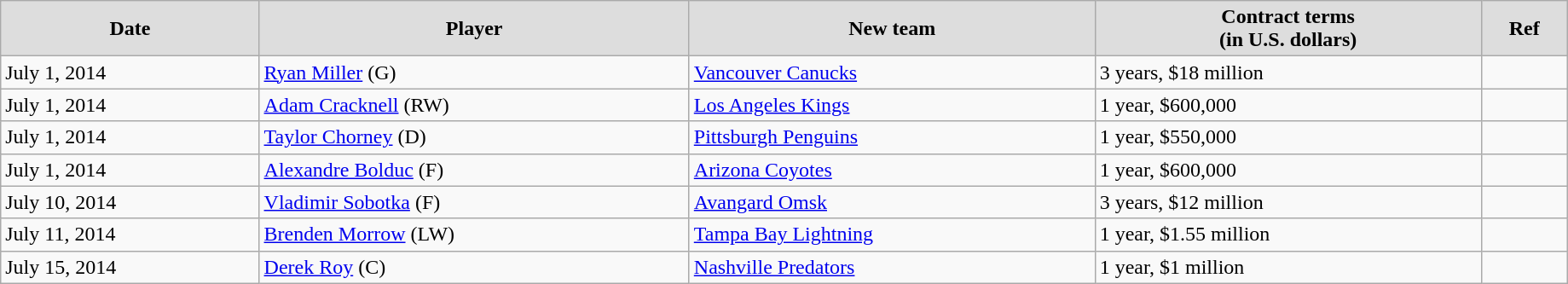<table class="wikitable" width=97%>
<tr align="center" bgcolor="#dddddd">
<td><strong>Date</strong></td>
<td><strong>Player</strong></td>
<td><strong>New team</strong></td>
<td><strong>Contract terms</strong><br><strong>(in U.S. dollars)</strong></td>
<td><strong>Ref</strong></td>
</tr>
<tr>
<td>July 1, 2014</td>
<td><a href='#'>Ryan Miller</a> (G)</td>
<td><a href='#'>Vancouver Canucks</a></td>
<td>3 years, $18 million</td>
<td></td>
</tr>
<tr>
<td>July 1, 2014</td>
<td><a href='#'>Adam Cracknell</a> (RW)</td>
<td><a href='#'>Los Angeles Kings</a></td>
<td>1 year, $600,000</td>
<td></td>
</tr>
<tr>
<td>July 1, 2014</td>
<td><a href='#'>Taylor Chorney</a> (D)</td>
<td><a href='#'>Pittsburgh Penguins</a></td>
<td>1 year, $550,000</td>
<td></td>
</tr>
<tr>
<td>July 1, 2014</td>
<td><a href='#'>Alexandre Bolduc</a> (F)</td>
<td><a href='#'>Arizona Coyotes</a></td>
<td>1 year, $600,000</td>
<td></td>
</tr>
<tr>
<td>July 10, 2014</td>
<td><a href='#'>Vladimir Sobotka</a> (F)</td>
<td><a href='#'>Avangard Omsk</a></td>
<td>3 years, $12 million</td>
<td></td>
</tr>
<tr>
<td>July 11, 2014</td>
<td><a href='#'>Brenden Morrow</a> (LW)</td>
<td><a href='#'>Tampa Bay Lightning</a></td>
<td>1 year, $1.55 million</td>
<td></td>
</tr>
<tr>
<td>July 15, 2014</td>
<td><a href='#'>Derek Roy</a> (C)</td>
<td><a href='#'>Nashville Predators</a></td>
<td>1 year, $1 million</td>
<td></td>
</tr>
</table>
